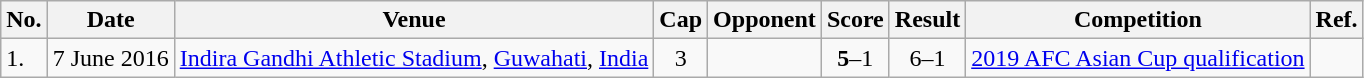<table class="wikitable" style="font-size:">
<tr>
<th>No.</th>
<th>Date</th>
<th>Venue</th>
<th>Cap</th>
<th>Opponent</th>
<th>Score</th>
<th>Result</th>
<th>Competition</th>
<th>Ref.</th>
</tr>
<tr>
<td>1.</td>
<td>7 June 2016</td>
<td><a href='#'>Indira Gandhi Athletic Stadium</a>, <a href='#'>Guwahati</a>, <a href='#'>India</a></td>
<td align=center>3</td>
<td></td>
<td align=center><strong>5</strong>–1</td>
<td align=center>6–1</td>
<td><a href='#'>2019 AFC Asian Cup qualification</a></td>
<td></td>
</tr>
</table>
